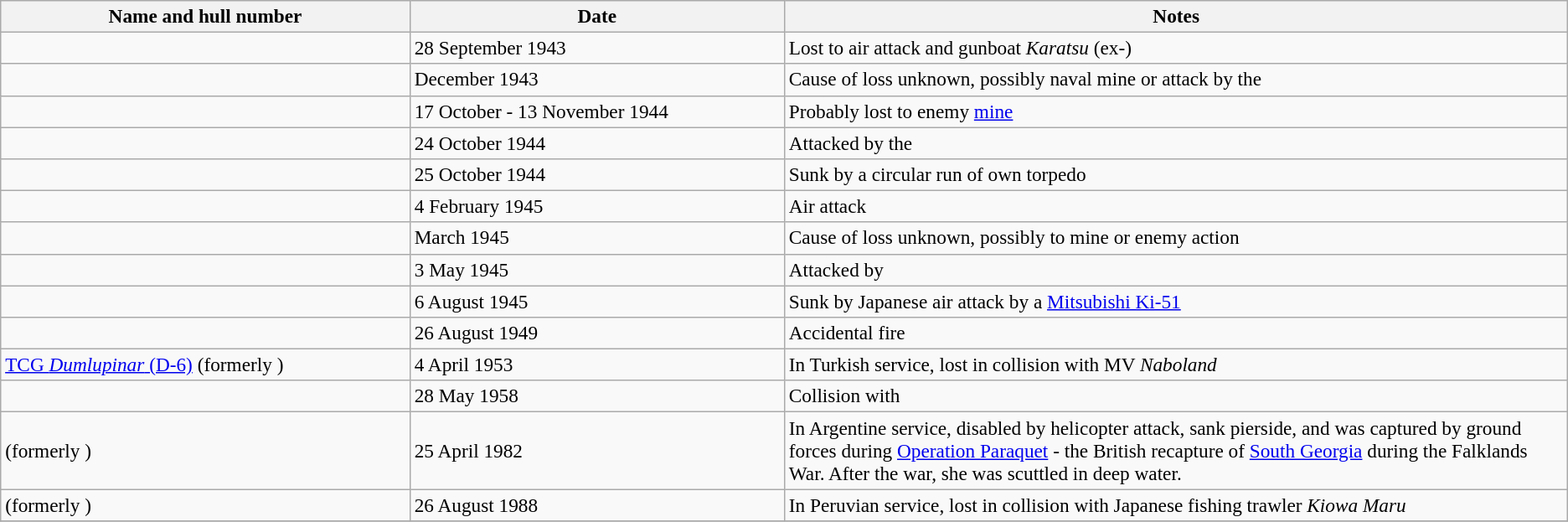<table class="wikitable" style="font-size:97%;">
<tr>
<th>Name and hull number</th>
<th>Date</th>
<th width="50%">Notes</th>
</tr>
<tr>
<td></td>
<td>28 September 1943</td>
<td>Lost to air attack and gunboat <em>Karatsu</em> (ex-)</td>
</tr>
<tr>
<td></td>
<td>December 1943</td>
<td>Cause of loss unknown, possibly naval mine or attack by the </td>
</tr>
<tr>
<td></td>
<td>17 October - 13 November 1944</td>
<td>Probably lost to enemy <a href='#'>mine</a></td>
</tr>
<tr>
<td></td>
<td>24 October 1944</td>
<td>Attacked by the </td>
</tr>
<tr>
<td></td>
<td>25 October 1944</td>
<td>Sunk by a circular run of own torpedo</td>
</tr>
<tr>
<td></td>
<td>4 February 1945</td>
<td>Air attack</td>
</tr>
<tr>
<td></td>
<td>March 1945</td>
<td>Cause of loss unknown, possibly to mine or enemy action</td>
</tr>
<tr>
<td></td>
<td>3 May 1945</td>
<td>Attacked by </td>
</tr>
<tr>
<td></td>
<td>6 August 1945</td>
<td>Sunk by Japanese air attack by a <a href='#'>Mitsubishi Ki-51</a></td>
</tr>
<tr>
<td></td>
<td>26 August 1949</td>
<td>Accidental fire</td>
</tr>
<tr>
<td><a href='#'>TCG <em>Dumlupinar</em> (D-6)</a> (formerly )</td>
<td>4 April 1953</td>
<td>In Turkish service, lost in collision with MV <em>Naboland</em></td>
</tr>
<tr>
<td></td>
<td>28 May 1958</td>
<td>Collision with </td>
</tr>
<tr>
<td> (formerly )</td>
<td>25 April 1982</td>
<td>In Argentine service, disabled by helicopter attack, sank pierside, and was captured by ground forces during <a href='#'>Operation Paraquet</a> - the British recapture of <a href='#'>South Georgia</a> during the Falklands War. After the war, she was scuttled in deep water.</td>
</tr>
<tr>
<td> (formerly )</td>
<td>26 August 1988</td>
<td>In Peruvian service, lost in collision with Japanese fishing trawler <em>Kiowa Maru</em></td>
</tr>
<tr>
</tr>
</table>
